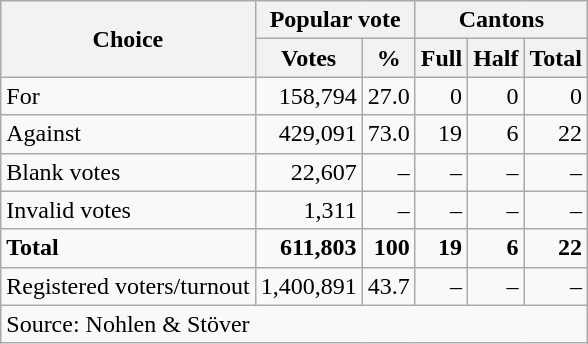<table class=wikitable style=text-align:right>
<tr>
<th rowspan=2>Choice</th>
<th colspan=2>Popular vote</th>
<th colspan=3>Cantons</th>
</tr>
<tr>
<th>Votes</th>
<th>%</th>
<th>Full</th>
<th>Half</th>
<th>Total</th>
</tr>
<tr>
<td align=left>For</td>
<td>158,794</td>
<td>27.0</td>
<td>0</td>
<td>0</td>
<td>0</td>
</tr>
<tr>
<td align=left>Against</td>
<td>429,091</td>
<td>73.0</td>
<td>19</td>
<td>6</td>
<td>22</td>
</tr>
<tr>
<td align=left>Blank votes</td>
<td>22,607</td>
<td>–</td>
<td>–</td>
<td>–</td>
<td>–</td>
</tr>
<tr>
<td align=left>Invalid votes</td>
<td>1,311</td>
<td>–</td>
<td>–</td>
<td>–</td>
<td>–</td>
</tr>
<tr>
<td align=left><strong>Total</strong></td>
<td><strong>611,803</strong></td>
<td><strong>100</strong></td>
<td><strong>19</strong></td>
<td><strong>6</strong></td>
<td><strong>22</strong></td>
</tr>
<tr>
<td align=left>Registered voters/turnout</td>
<td>1,400,891</td>
<td>43.7</td>
<td>–</td>
<td>–</td>
<td>–</td>
</tr>
<tr>
<td align=left colspan=6>Source: Nohlen & Stöver</td>
</tr>
</table>
